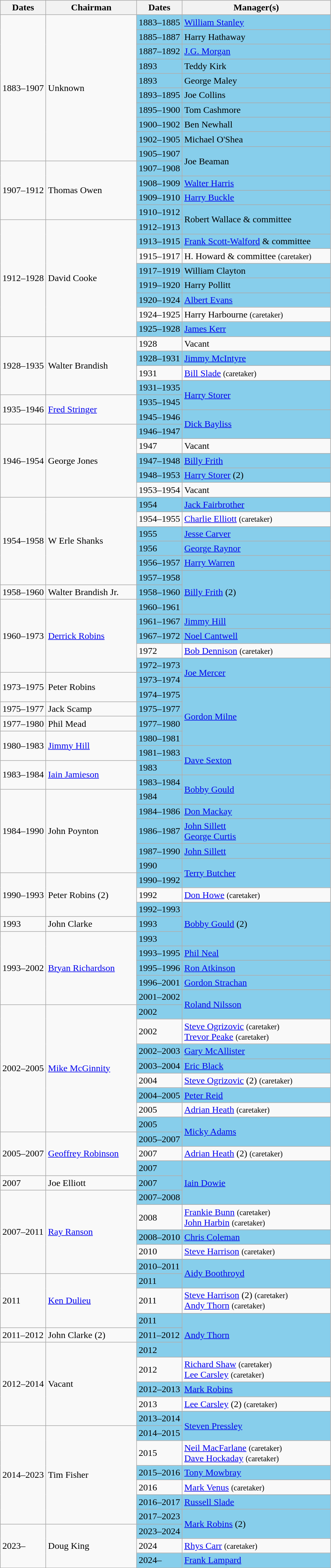<table class="wikitable">
<tr>
<th>Dates</th>
<th style="width:150px">Chairman</th>
<th>Dates</th>
<th style="width:250px">Manager(s)</th>
</tr>
<tr>
<td rowspan=10>1883–1907</td>
<td rowspan=10>Unknown</td>
<td style="background:skyblue;">1883–1885</td>
<td style="background:skyblue;"> <a href='#'>William Stanley</a></td>
</tr>
<tr>
<td style="background:skyblue;">1885–1887</td>
<td style="background:skyblue;"> Harry Hathaway</td>
</tr>
<tr>
<td style="background:skyblue;">1887–1892</td>
<td style="background:skyblue;"> <a href='#'>J.G. Morgan</a></td>
</tr>
<tr>
<td style="background:skyblue;">1893</td>
<td style="background:skyblue;"> Teddy Kirk</td>
</tr>
<tr>
<td style="background:skyblue;">1893</td>
<td style="background:skyblue;"> George Maley</td>
</tr>
<tr>
<td style="background:skyblue;">1893–1895</td>
<td style="background:skyblue;"> Joe Collins</td>
</tr>
<tr>
<td style="background:skyblue;">1895–1900</td>
<td style="background:skyblue;"> Tom Cashmore</td>
</tr>
<tr>
<td style="background:skyblue;">1900–1902</td>
<td style="background:skyblue;"> Ben Newhall</td>
</tr>
<tr>
<td style="background:skyblue;">1902–1905</td>
<td style="background:skyblue;"> Michael O'Shea</td>
</tr>
<tr>
<td style="background:skyblue;">1905–1907</td>
<td rowspan=2 style="background:skyblue;"> Joe Beaman</td>
</tr>
<tr>
<td rowspan=4>1907–1912</td>
<td rowspan=4> Thomas Owen</td>
<td style="background:skyblue;">1907–1908</td>
</tr>
<tr>
<td style="background:skyblue;">1908–1909</td>
<td style="background:skyblue;"> <a href='#'>Walter Harris</a></td>
</tr>
<tr>
<td style="background:skyblue;">1909–1910</td>
<td style="background:skyblue;"> <a href='#'>Harry Buckle</a></td>
</tr>
<tr>
<td style="background:skyblue;">1910–1912</td>
<td rowspan=2 style="background:skyblue;"> Robert Wallace & committee</td>
</tr>
<tr>
<td rowspan=8>1912–1928</td>
<td rowspan=8> David Cooke</td>
<td style="background:skyblue;">1912–1913</td>
</tr>
<tr>
<td style="background:skyblue;">1913–1915</td>
<td style="background:skyblue;"> <a href='#'>Frank Scott-Walford</a> & committee</td>
</tr>
<tr>
<td>1915–1917</td>
<td> H. Howard & committee <small>(caretaker)</small></td>
</tr>
<tr>
<td style="background:skyblue;">1917–1919</td>
<td style="background:skyblue;"> William Clayton</td>
</tr>
<tr>
<td style="background:skyblue;">1919–1920</td>
<td style="background:skyblue;"> Harry Pollitt</td>
</tr>
<tr>
<td style="background:skyblue;">1920–1924</td>
<td style="background:skyblue;"> <a href='#'>Albert Evans</a></td>
</tr>
<tr>
<td>1924–1925</td>
<td> Harry Harbourne <small>(caretaker)</small></td>
</tr>
<tr>
<td style="background:skyblue;">1925–1928</td>
<td style="background:skyblue;"> <a href='#'>James Kerr</a></td>
</tr>
<tr>
<td rowspan=4>1928–1935</td>
<td rowspan=4> Walter Brandish</td>
<td>1928</td>
<td>Vacant</td>
</tr>
<tr>
<td style="background:skyblue;">1928–1931</td>
<td style="background:skyblue;"> <a href='#'>Jimmy McIntyre</a></td>
</tr>
<tr>
<td>1931</td>
<td> <a href='#'>Bill Slade</a> <small>(caretaker)</small></td>
</tr>
<tr>
<td style="background:skyblue;">1931–1935</td>
<td rowspan=2 style="background:skyblue;"> <a href='#'>Harry Storer</a></td>
</tr>
<tr>
<td rowspan=2>1935–1946</td>
<td rowspan=2> <a href='#'>Fred Stringer</a></td>
<td style="background:skyblue;">1935–1945</td>
</tr>
<tr>
<td style="background:skyblue;">1945–1946</td>
<td rowspan=2 style="background:skyblue;"> <a href='#'>Dick Bayliss</a></td>
</tr>
<tr>
<td rowspan=5>1946–1954</td>
<td rowspan=5> George Jones</td>
<td style="background:skyblue;">1946–1947</td>
</tr>
<tr>
<td>1947</td>
<td>Vacant</td>
</tr>
<tr>
<td style="background:skyblue;">1947–1948</td>
<td style="background:skyblue;"> <a href='#'>Billy Frith</a></td>
</tr>
<tr>
<td style="background:skyblue;">1948–1953</td>
<td style="background:skyblue;"> <a href='#'>Harry Storer</a> (2)</td>
</tr>
<tr>
<td>1953–1954</td>
<td>Vacant</td>
</tr>
<tr>
<td rowspan=6>1954–1958</td>
<td rowspan=6> W Erle Shanks</td>
<td style="background:skyblue;">1954</td>
<td style="background:skyblue;"> <a href='#'>Jack Fairbrother</a></td>
</tr>
<tr>
<td>1954–1955</td>
<td> <a href='#'>Charlie Elliott</a> <small>(caretaker)</small></td>
</tr>
<tr>
<td style="background:skyblue;">1955</td>
<td style="background:skyblue;"> <a href='#'>Jesse Carver</a></td>
</tr>
<tr>
<td style="background:skyblue;">1956</td>
<td style="background:skyblue;"> <a href='#'>George Raynor</a></td>
</tr>
<tr>
<td style="background:skyblue;">1956–1957</td>
<td style="background:skyblue;"> <a href='#'>Harry Warren</a></td>
</tr>
<tr>
<td style="background:skyblue;">1957–1958</td>
<td rowspan=3 style="background:skyblue;"> <a href='#'>Billy Frith</a> (2)</td>
</tr>
<tr>
<td>1958–1960</td>
<td> Walter Brandish Jr.</td>
<td style="background:skyblue;">1958–1960</td>
</tr>
<tr>
<td rowspan=5>1960–1973</td>
<td rowspan=5> <a href='#'>Derrick Robins</a></td>
<td style="background:skyblue;">1960–1961</td>
</tr>
<tr>
<td style="background:skyblue;">1961–1967</td>
<td style="background:skyblue;"> <a href='#'>Jimmy Hill</a></td>
</tr>
<tr>
<td style="background:skyblue;">1967–1972</td>
<td style="background:skyblue;"> <a href='#'>Noel Cantwell</a></td>
</tr>
<tr>
<td>1972</td>
<td> <a href='#'>Bob Dennison</a> <small>(caretaker)</small></td>
</tr>
<tr>
<td style="background:skyblue;">1972–1973</td>
<td rowspan=2 style="background:skyblue;"> <a href='#'>Joe Mercer</a></td>
</tr>
<tr>
<td rowspan=2>1973–1975</td>
<td rowspan=2> Peter Robins</td>
<td style="background:skyblue;">1973–1974</td>
</tr>
<tr>
<td style="background:skyblue;">1974–1975</td>
<td rowspan=4 style="background:skyblue;"> <a href='#'>Gordon Milne</a></td>
</tr>
<tr>
<td>1975–1977</td>
<td> Jack Scamp</td>
<td style="background:skyblue;">1975–1977</td>
</tr>
<tr>
<td>1977–1980</td>
<td> Phil Mead</td>
<td style="background:skyblue;">1977–1980</td>
</tr>
<tr>
<td rowspan=2>1980–1983</td>
<td rowspan=2> <a href='#'>Jimmy Hill</a></td>
<td style="background:skyblue;">1980–1981</td>
</tr>
<tr>
<td style="background:skyblue;">1981–1983</td>
<td rowspan=2 style="background:skyblue;"> <a href='#'>Dave Sexton</a></td>
</tr>
<tr>
<td rowspan=2>1983–1984</td>
<td rowspan=2> <a href='#'>Iain Jamieson</a></td>
<td style="background:skyblue;">1983</td>
</tr>
<tr>
<td style="background:skyblue;">1983–1984</td>
<td rowspan=2 style="background:skyblue;"> <a href='#'>Bobby Gould</a></td>
</tr>
<tr>
<td rowspan=5>1984–1990</td>
<td rowspan=5> John Poynton</td>
<td style="background:skyblue;">1984</td>
</tr>
<tr>
<td style="background:skyblue;">1984–1986</td>
<td style="background:skyblue;"> <a href='#'>Don Mackay</a></td>
</tr>
<tr>
<td style="background:skyblue;">1986–1987</td>
<td style="background:skyblue;"> <a href='#'>John Sillett</a><br> <a href='#'>George Curtis</a></td>
</tr>
<tr>
<td style="background:skyblue;">1987–1990</td>
<td style="background:skyblue;"> <a href='#'>John Sillett</a></td>
</tr>
<tr>
<td style="background:skyblue;">1990</td>
<td rowspan=2 style="background:skyblue;"> <a href='#'>Terry Butcher</a></td>
</tr>
<tr>
<td rowspan=3>1990–1993</td>
<td rowspan=3> Peter Robins (2)</td>
<td style="background:skyblue;">1990–1992</td>
</tr>
<tr>
<td>1992</td>
<td> <a href='#'>Don Howe</a> <small>(caretaker)</small></td>
</tr>
<tr>
<td style="background:skyblue;">1992–1993</td>
<td rowspan=3 style="background:skyblue;"> <a href='#'>Bobby Gould</a> (2)</td>
</tr>
<tr>
<td>1993</td>
<td> John Clarke</td>
<td style="background:skyblue;">1993</td>
</tr>
<tr>
<td rowspan=5>1993–2002</td>
<td rowspan=5> <a href='#'>Bryan Richardson</a></td>
<td style="background:skyblue;">1993</td>
</tr>
<tr>
<td style="background:skyblue;">1993–1995</td>
<td style="background:skyblue;"> <a href='#'>Phil Neal</a></td>
</tr>
<tr>
<td style="background:skyblue;">1995–1996</td>
<td style="background:skyblue;"> <a href='#'>Ron Atkinson</a></td>
</tr>
<tr>
<td style="background:skyblue;">1996–2001</td>
<td style="background:skyblue;"> <a href='#'>Gordon Strachan</a></td>
</tr>
<tr>
<td style="background:skyblue;">2001–2002</td>
<td rowspan=2 style="background:skyblue;"> <a href='#'>Roland Nilsson</a></td>
</tr>
<tr>
<td rowspan=8>2002–2005</td>
<td rowspan=8> <a href='#'>Mike McGinnity</a></td>
<td style="background:skyblue;">2002</td>
</tr>
<tr>
<td>2002</td>
<td> <a href='#'>Steve Ogrizovic</a> <small>(caretaker)</small><br> <a href='#'>Trevor Peake</a> <small>(caretaker)</small></td>
</tr>
<tr>
<td style="background:skyblue;">2002–2003</td>
<td style="background:skyblue;"> <a href='#'>Gary McAllister</a></td>
</tr>
<tr>
<td style="background:skyblue;">2003–2004</td>
<td style="background:skyblue;"> <a href='#'>Eric Black</a></td>
</tr>
<tr>
<td>2004</td>
<td> <a href='#'>Steve Ogrizovic</a> (2) <small>(caretaker)</small></td>
</tr>
<tr>
<td style="background:skyblue;">2004–2005</td>
<td style="background:skyblue;"> <a href='#'>Peter Reid</a></td>
</tr>
<tr>
<td>2005</td>
<td> <a href='#'>Adrian Heath</a> <small>(caretaker)</small></td>
</tr>
<tr>
<td style="background:skyblue;">2005</td>
<td rowspan=2 style="background:skyblue;"> <a href='#'>Micky Adams</a></td>
</tr>
<tr>
<td rowspan=3>2005–2007</td>
<td rowspan=3> <a href='#'>Geoffrey Robinson</a></td>
<td style="background:skyblue;">2005–2007</td>
</tr>
<tr>
<td>2007</td>
<td> <a href='#'>Adrian Heath</a> (2) <small>(caretaker)</small></td>
</tr>
<tr>
<td style="background:skyblue;">2007</td>
<td rowspan=3 style="background:skyblue;"> <a href='#'>Iain Dowie</a></td>
</tr>
<tr>
<td>2007</td>
<td> Joe Elliott</td>
<td style="background:skyblue;">2007</td>
</tr>
<tr>
<td rowspan=5>2007–2011</td>
<td rowspan=5> <a href='#'>Ray Ranson</a></td>
<td style="background:skyblue;">2007–2008</td>
</tr>
<tr>
<td>2008</td>
<td> <a href='#'>Frankie Bunn</a> <small>(caretaker)</small><br> <a href='#'>John Harbin</a> <small>(caretaker)</small></td>
</tr>
<tr>
<td style="background:skyblue;">2008–2010</td>
<td style="background:skyblue;"> <a href='#'>Chris Coleman</a></td>
</tr>
<tr>
<td>2010</td>
<td> <a href='#'>Steve Harrison</a> <small>(caretaker)</small></td>
</tr>
<tr>
<td style="background:skyblue;">2010–2011</td>
<td rowspan=2 style="background:skyblue;"> <a href='#'>Aidy Boothroyd</a></td>
</tr>
<tr>
<td rowspan=3>2011</td>
<td rowspan=3> <a href='#'>Ken Dulieu</a></td>
<td style="background:skyblue;">2011</td>
</tr>
<tr>
<td>2011</td>
<td> <a href='#'>Steve Harrison</a> (2) <small>(caretaker)</small><br> <a href='#'>Andy Thorn</a> <small>(caretaker)</small></td>
</tr>
<tr>
<td style="background:skyblue;">2011</td>
<td rowspan=3 style="background:skyblue;"> <a href='#'>Andy Thorn</a></td>
</tr>
<tr>
<td>2011–2012</td>
<td> John Clarke (2)</td>
<td style="background:skyblue;">2011–2012</td>
</tr>
<tr>
<td rowspan=5>2012–2014</td>
<td rowspan=5>Vacant</td>
<td style="background:skyblue;">2012</td>
</tr>
<tr>
<td>2012</td>
<td> <a href='#'>Richard Shaw</a> <small>(caretaker)</small><br> <a href='#'>Lee Carsley</a> <small>(caretaker)</small></td>
</tr>
<tr>
<td style="background:skyblue;">2012–2013</td>
<td style="background:skyblue;"> <a href='#'>Mark Robins</a></td>
</tr>
<tr>
<td>2013</td>
<td> <a href='#'>Lee Carsley</a> (2) <small>(caretaker)</small></td>
</tr>
<tr>
<td style="background:skyblue;">2013–2014</td>
<td rowspan=2 style="background:skyblue;"> <a href='#'>Steven Pressley</a></td>
</tr>
<tr>
<td rowspan=6>2014–2023</td>
<td rowspan=6> Tim Fisher</td>
<td style="background:skyblue;">2014–2015</td>
</tr>
<tr>
<td>2015</td>
<td> <a href='#'>Neil MacFarlane</a> <small>(caretaker)</small><br> <a href='#'>Dave Hockaday</a> <small>(caretaker)</small></td>
</tr>
<tr>
<td style="background:skyblue;">2015–2016</td>
<td style="background:skyblue;"> <a href='#'>Tony Mowbray</a></td>
</tr>
<tr>
<td>2016</td>
<td> <a href='#'>Mark Venus</a> <small>(caretaker)</small></td>
</tr>
<tr>
<td style="background:skyblue;">2016–2017</td>
<td style="background:skyblue;"> <a href='#'>Russell Slade</a></td>
</tr>
<tr>
<td style="background:skyblue;">2017–2023</td>
<td rowspan=2 style="background:skyblue;"> <a href='#'>Mark Robins</a> (2)</td>
</tr>
<tr>
<td rowspan=3>2023–</td>
<td rowspan=3> Doug King</td>
<td style="background:skyblue;">2023–2024</td>
</tr>
<tr>
<td>2024</td>
<td> <a href='#'>Rhys Carr</a> <small>(caretaker)</small></td>
</tr>
<tr>
<td style="background:skyblue;">2024–</td>
<td style="background:skyblue;"> <a href='#'>Frank Lampard</a></td>
</tr>
</table>
